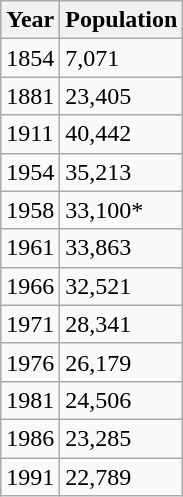<table class="wikitable">
<tr>
<th>Year</th>
<th>Population</th>
</tr>
<tr>
<td>1854</td>
<td>7,071</td>
</tr>
<tr>
<td>1881</td>
<td>23,405</td>
</tr>
<tr>
<td>1911</td>
<td>40,442</td>
</tr>
<tr>
<td>1954</td>
<td>35,213</td>
</tr>
<tr>
<td>1958</td>
<td>33,100*</td>
</tr>
<tr>
<td>1961</td>
<td>33,863</td>
</tr>
<tr>
<td>1966</td>
<td>32,521</td>
</tr>
<tr>
<td>1971</td>
<td>28,341</td>
</tr>
<tr>
<td>1976</td>
<td>26,179</td>
</tr>
<tr>
<td>1981</td>
<td>24,506</td>
</tr>
<tr>
<td>1986</td>
<td>23,285</td>
</tr>
<tr>
<td>1991</td>
<td>22,789</td>
</tr>
</table>
